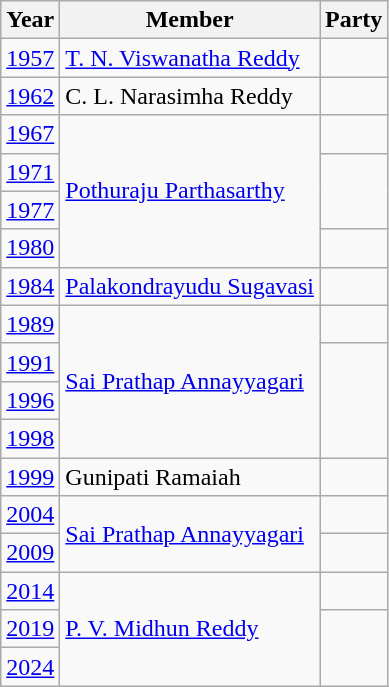<table class="wikitable sortable">
<tr>
<th>Year</th>
<th>Member</th>
<th colspan="2">Party</th>
</tr>
<tr>
<td><a href='#'>1957</a></td>
<td><a href='#'>T. N. Viswanatha Reddy</a></td>
<td></td>
</tr>
<tr>
<td><a href='#'>1962</a></td>
<td>C. L. Narasimha Reddy</td>
<td></td>
</tr>
<tr>
<td><a href='#'>1967</a></td>
<td rowspan = 4><a href='#'>Pothuraju Parthasarthy</a></td>
<td></td>
</tr>
<tr>
<td><a href='#'>1971</a></td>
</tr>
<tr>
<td><a href='#'>1977</a></td>
</tr>
<tr>
<td><a href='#'>1980</a></td>
<td></td>
</tr>
<tr>
<td><a href='#'>1984</a></td>
<td><a href='#'>Palakondrayudu Sugavasi</a></td>
<td></td>
</tr>
<tr>
<td><a href='#'>1989</a></td>
<td rowspan = 4><a href='#'>Sai Prathap Annayyagari</a></td>
<td></td>
</tr>
<tr>
<td><a href='#'>1991</a></td>
</tr>
<tr>
<td><a href='#'>1996</a></td>
</tr>
<tr>
<td><a href='#'>1998</a></td>
</tr>
<tr>
<td><a href='#'>1999</a></td>
<td>Gunipati Ramaiah</td>
<td></td>
</tr>
<tr>
<td><a href='#'>2004</a></td>
<td rowspan = 2><a href='#'>Sai Prathap Annayyagari</a></td>
<td></td>
</tr>
<tr>
<td><a href='#'>2009</a></td>
</tr>
<tr>
<td><a href='#'>2014</a></td>
<td rowspan = 3><a href='#'>P. V. Midhun Reddy</a></td>
<td></td>
</tr>
<tr>
<td><a href='#'>2019</a></td>
</tr>
<tr>
<td><a href='#'>2024</a></td>
</tr>
</table>
